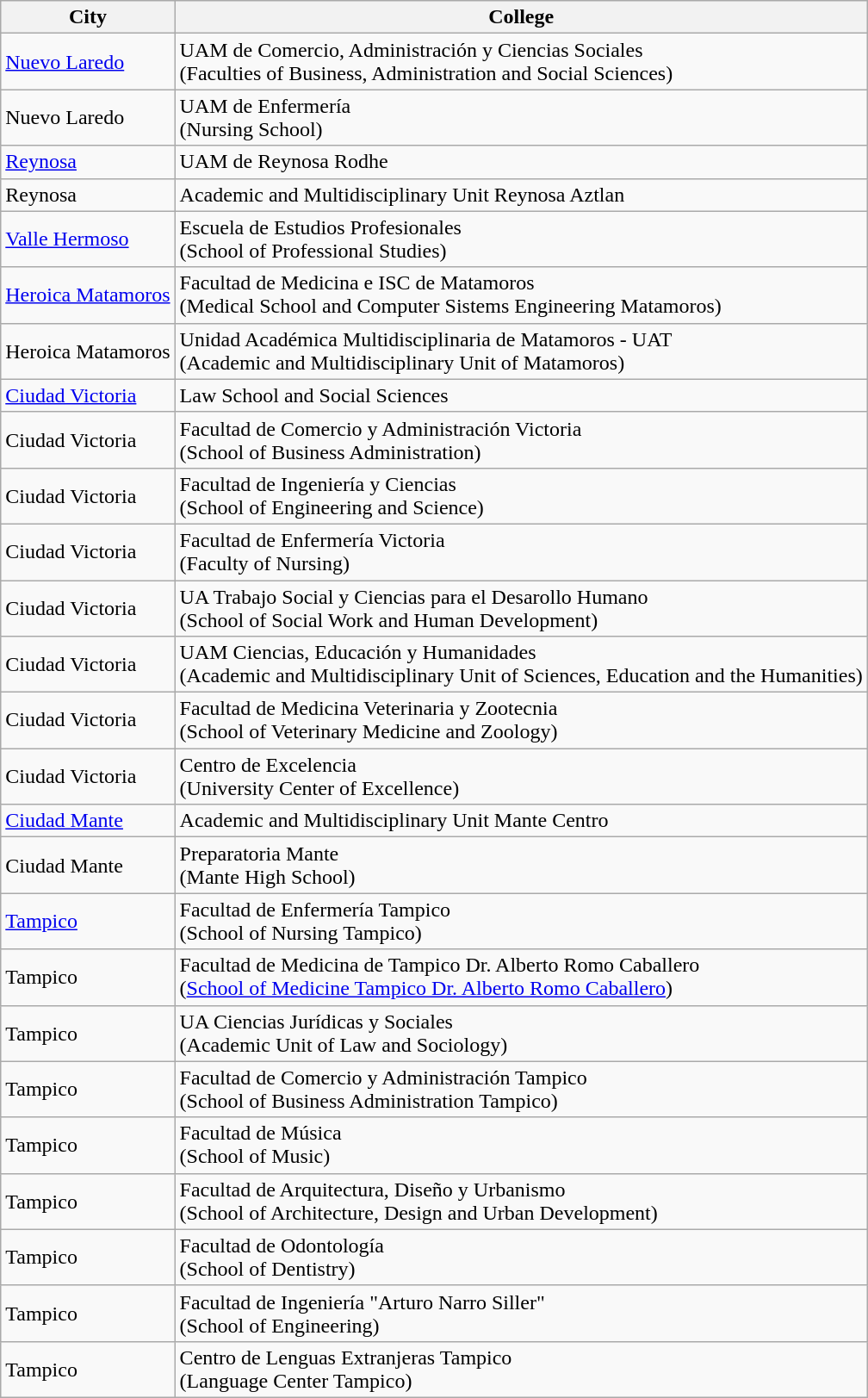<table class="wikitable">
<tr>
<th>City</th>
<th>College</th>
</tr>
<tr>
<td><a href='#'>Nuevo Laredo</a></td>
<td>UAM de Comercio, Administración y Ciencias Sociales<br>(Faculties of Business, Administration and Social Sciences)</td>
</tr>
<tr>
<td>Nuevo Laredo</td>
<td>UAM de Enfermería<br>(Nursing School)</td>
</tr>
<tr>
<td><a href='#'>Reynosa</a></td>
<td>UAM de Reynosa Rodhe</td>
</tr>
<tr>
<td>Reynosa</td>
<td>Academic and Multidisciplinary Unit Reynosa Aztlan</td>
</tr>
<tr>
<td><a href='#'>Valle Hermoso</a></td>
<td>Escuela de Estudios Profesionales<br>(School of Professional Studies)</td>
</tr>
<tr>
<td><a href='#'>Heroica Matamoros</a></td>
<td>Facultad de Medicina e ISC de Matamoros<br>(Medical School and Computer Sistems Engineering Matamoros)</td>
</tr>
<tr>
<td>Heroica Matamoros</td>
<td>Unidad Académica Multidisciplinaria de Matamoros - UAT<br>(Academic and Multidisciplinary Unit of Matamoros)</td>
</tr>
<tr>
<td><a href='#'>Ciudad Victoria</a></td>
<td>Law School and Social Sciences</td>
</tr>
<tr>
<td>Ciudad Victoria</td>
<td>Facultad de Comercio y Administración Victoria<br>(School of Business Administration)</td>
</tr>
<tr>
<td>Ciudad Victoria</td>
<td>Facultad de Ingeniería y Ciencias<br>(School of Engineering and Science)</td>
</tr>
<tr>
<td>Ciudad Victoria</td>
<td>Facultad de Enfermería Victoria<br>(Faculty of Nursing)</td>
</tr>
<tr>
<td>Ciudad Victoria</td>
<td>UA Trabajo Social y Ciencias para el Desarollo Humano<br>(School of Social Work and Human Development)</td>
</tr>
<tr>
<td>Ciudad Victoria</td>
<td>UAM Ciencias, Educación y Humanidades<br>(Academic and Multidisciplinary Unit of Sciences, Education and the Humanities)</td>
</tr>
<tr>
<td>Ciudad Victoria</td>
<td>Facultad de Medicina Veterinaria y Zootecnia<br>(School of Veterinary Medicine and Zoology)</td>
</tr>
<tr>
<td>Ciudad Victoria</td>
<td>Centro de Excelencia<br>(University Center of Excellence)</td>
</tr>
<tr>
<td><a href='#'>Ciudad Mante</a></td>
<td>Academic and Multidisciplinary Unit Mante Centro</td>
</tr>
<tr>
<td>Ciudad Mante</td>
<td>Preparatoria Mante<br>(Mante High School)</td>
</tr>
<tr>
<td><a href='#'>Tampico</a></td>
<td>Facultad de Enfermería Tampico<br>(School of Nursing Tampico)</td>
</tr>
<tr>
<td>Tampico</td>
<td>Facultad de Medicina de Tampico Dr. Alberto Romo Caballero<br>(<a href='#'>School of Medicine Tampico Dr. Alberto Romo Caballero</a>)</td>
</tr>
<tr>
<td>Tampico</td>
<td>UA Ciencias Jurídicas y Sociales<br>(Academic Unit of Law and Sociology)</td>
</tr>
<tr>
<td>Tampico</td>
<td>Facultad de Comercio y Administración Tampico<br>(School of Business Administration Tampico)</td>
</tr>
<tr>
<td>Tampico</td>
<td>Facultad de Música<br>(School of Music)</td>
</tr>
<tr>
<td>Tampico</td>
<td>Facultad de Arquitectura, Diseño y Urbanismo<br>(School of Architecture, Design and Urban Development)</td>
</tr>
<tr>
<td>Tampico</td>
<td>Facultad de Odontología<br>(School of Dentistry)</td>
</tr>
<tr>
<td>Tampico</td>
<td>Facultad de Ingeniería "Arturo Narro Siller"<br>(School of Engineering)</td>
</tr>
<tr>
<td>Tampico</td>
<td>Centro de Lenguas Extranjeras Tampico<br>(Language Center Tampico)</td>
</tr>
</table>
